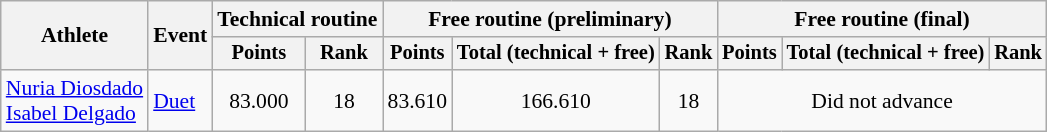<table class="wikitable" style="font-size:90%">
<tr>
<th rowspan="2">Athlete</th>
<th rowspan="2">Event</th>
<th colspan=2>Technical routine</th>
<th colspan=3>Free routine (preliminary)</th>
<th colspan=3>Free routine (final)</th>
</tr>
<tr style="font-size:95%">
<th>Points</th>
<th>Rank</th>
<th>Points</th>
<th>Total (technical + free)</th>
<th>Rank</th>
<th>Points</th>
<th>Total (technical + free)</th>
<th>Rank</th>
</tr>
<tr align=center>
<td align=left><a href='#'>Nuria Diosdado</a> <br> <a href='#'>Isabel Delgado</a></td>
<td align=left><a href='#'>Duet</a></td>
<td>83.000</td>
<td>18</td>
<td>83.610</td>
<td>166.610</td>
<td>18</td>
<td colspan=3>Did not advance</td>
</tr>
</table>
